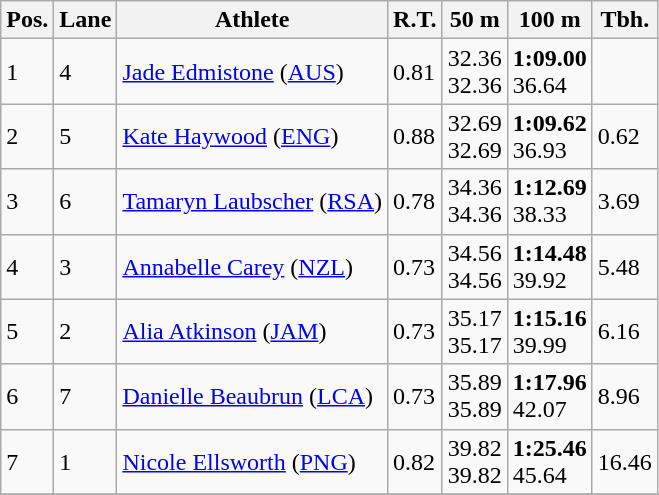<table class="wikitable">
<tr>
<th>Pos.</th>
<th>Lane</th>
<th>Athlete</th>
<th>R.T.</th>
<th>50 m</th>
<th>100 m</th>
<th>Tbh.</th>
</tr>
<tr>
<td>1</td>
<td>4</td>
<td> <a href='#'>Jade Edmistone</a> (<a href='#'>AUS</a>)</td>
<td>0.81</td>
<td>32.36<br>32.36</td>
<td><strong>1:09.00</strong><br>36.64</td>
<td> </td>
</tr>
<tr>
<td>2</td>
<td>5</td>
<td> <a href='#'>Kate Haywood</a> (<a href='#'>ENG</a>)</td>
<td>0.88</td>
<td>32.69<br>32.69</td>
<td><strong>1:09.62</strong><br>36.93</td>
<td>0.62</td>
</tr>
<tr>
<td>3</td>
<td>6</td>
<td> <a href='#'>Tamaryn Laubscher</a> (<a href='#'>RSA</a>)</td>
<td>0.78</td>
<td>34.36<br>34.36</td>
<td><strong>1:12.69</strong><br>38.33</td>
<td>3.69</td>
</tr>
<tr>
<td>4</td>
<td>3</td>
<td> <a href='#'>Annabelle Carey</a> (<a href='#'>NZL</a>)</td>
<td>0.73</td>
<td>34.56<br>34.56</td>
<td><strong>1:14.48</strong><br>39.92</td>
<td>5.48</td>
</tr>
<tr>
<td>5</td>
<td>2</td>
<td> <a href='#'>Alia Atkinson</a> (<a href='#'>JAM</a>)</td>
<td>0.73</td>
<td>35.17<br>35.17</td>
<td><strong>1:15.16</strong><br>39.99</td>
<td>6.16</td>
</tr>
<tr>
<td>6</td>
<td>7</td>
<td> <a href='#'>Danielle Beaubrun</a> (<a href='#'>LCA</a>)</td>
<td>0.73</td>
<td>35.89<br>35.89</td>
<td><strong>1:17.96</strong><br>42.07</td>
<td>8.96</td>
</tr>
<tr>
<td>7</td>
<td>1</td>
<td> <a href='#'>Nicole Ellsworth</a> (<a href='#'>PNG</a>)</td>
<td>0.82</td>
<td>39.82<br>39.82</td>
<td><strong>1:25.46</strong><br>45.64</td>
<td>16.46</td>
</tr>
<tr>
</tr>
</table>
